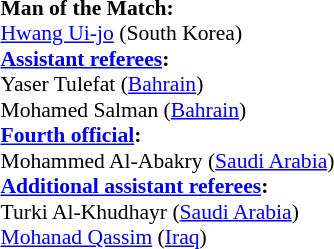<table style="width:100%; font-size:90%;">
<tr>
<td><br><strong>Man of the Match:</strong>
<br><a href='#'>Hwang Ui-jo</a> (South Korea)<br><strong><a href='#'>Assistant referees</a>:</strong>
<br>Yaser Tulefat (<a href='#'>Bahrain</a>)
<br>Mohamed Salman (<a href='#'>Bahrain</a>)
<br><strong><a href='#'>Fourth official</a>:</strong>
<br>Mohammed Al-Abakry (<a href='#'>Saudi Arabia</a>)
<br><strong><a href='#'>Additional assistant referees</a>:</strong>
<br>Turki Al-Khudhayr (<a href='#'>Saudi Arabia</a>)
<br><a href='#'>Mohanad Qassim</a> (<a href='#'>Iraq</a>)</td>
</tr>
</table>
